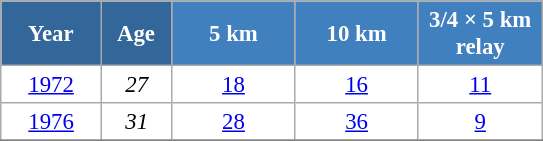<table class="wikitable" style="font-size:95%; text-align:center; border:grey solid 1px; border-collapse:collapse; background:#ffffff;">
<tr>
<th style="background-color:#369; color:white; width:60px;"> Year </th>
<th style="background-color:#369; color:white; width:40px;"> Age </th>
<th style="background-color:#4180be; color:white; width:75px;"> 5 km </th>
<th style="background-color:#4180be; color:white; width:75px;"> 10 km </th>
<th style="background-color:#4180be; color:white; width:75px;"> 3/4 × 5 km <br> relay </th>
</tr>
<tr>
<td><a href='#'>1972</a></td>
<td><em>27</em></td>
<td><a href='#'>18</a></td>
<td><a href='#'>16</a></td>
<td><a href='#'>11</a></td>
</tr>
<tr>
<td><a href='#'>1976</a></td>
<td><em>31</em></td>
<td><a href='#'>28</a></td>
<td><a href='#'>36</a></td>
<td><a href='#'>9</a></td>
</tr>
<tr>
</tr>
</table>
